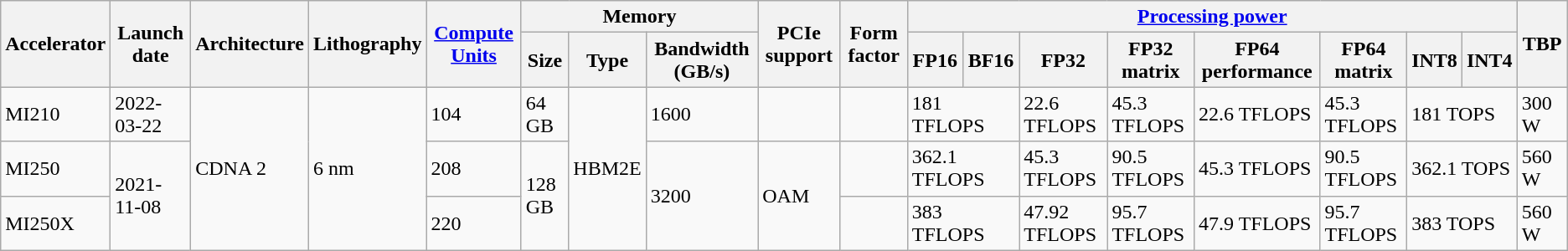<table class="wikitable">
<tr>
<th rowspan="2">Accelerator</th>
<th rowspan="2">Launch date</th>
<th rowspan="2">Architecture</th>
<th rowspan="2">Lithography</th>
<th rowspan="2"><a href='#'>Compute Units</a></th>
<th colspan="3">Memory</th>
<th rowspan="2">PCIe support</th>
<th rowspan="2">Form factor</th>
<th colspan="8"><a href='#'>Processing power</a></th>
<th rowspan="2">TBP</th>
</tr>
<tr>
<th>Size</th>
<th>Type</th>
<th>Bandwidth (GB/s)</th>
<th>FP16</th>
<th>BF16</th>
<th>FP32</th>
<th>FP32 matrix</th>
<th>FP64 performance</th>
<th>FP64 matrix</th>
<th>INT8</th>
<th>INT4</th>
</tr>
<tr>
<td>MI210</td>
<td>2022-03-22</td>
<td rowspan="3">CDNA 2</td>
<td rowspan="3">6 nm</td>
<td>104</td>
<td>64 GB</td>
<td rowspan="3">HBM2E</td>
<td>1600</td>
<td></td>
<td></td>
<td colspan="2">181 TFLOPS</td>
<td>22.6 TFLOPS</td>
<td>45.3 TFLOPS</td>
<td>22.6 TFLOPS</td>
<td>45.3 TFLOPS</td>
<td colspan="2">181 TOPS</td>
<td>300 W</td>
</tr>
<tr>
<td>MI250</td>
<td rowspan="2">2021-11-08</td>
<td>208</td>
<td rowspan="2">128 GB</td>
<td rowspan="2">3200</td>
<td rowspan="2">OAM</td>
<td></td>
<td colspan="2">362.1 TFLOPS</td>
<td>45.3 TFLOPS</td>
<td>90.5 TFLOPS</td>
<td>45.3 TFLOPS</td>
<td>90.5 TFLOPS</td>
<td colspan="2">362.1 TOPS</td>
<td>560 W</td>
</tr>
<tr>
<td>MI250X</td>
<td>220</td>
<td></td>
<td colspan="2">383 TFLOPS</td>
<td>47.92 TFLOPS</td>
<td>95.7 TFLOPS</td>
<td>47.9 TFLOPS</td>
<td>95.7 TFLOPS</td>
<td colspan="2">383 TOPS</td>
<td>560 W</td>
</tr>
</table>
